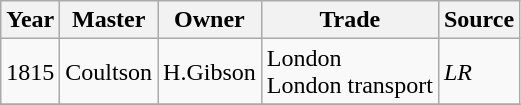<table class=" wikitable">
<tr>
<th>Year</th>
<th>Master</th>
<th>Owner</th>
<th>Trade</th>
<th>Source</th>
</tr>
<tr>
<td>1815</td>
<td>Coultson</td>
<td>H.Gibson</td>
<td>London<br>London transport</td>
<td><em>LR</em></td>
</tr>
<tr>
</tr>
</table>
